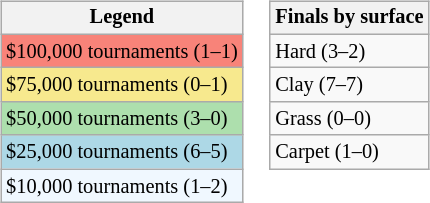<table>
<tr valign=top>
<td><br><table class=wikitable style="font-size:85%">
<tr>
<th>Legend</th>
</tr>
<tr style="background:#f88379;">
<td>$100,000 tournaments (1–1)</td>
</tr>
<tr style="background:#f7e98e;">
<td>$75,000 tournaments (0–1)</td>
</tr>
<tr style="background:#addfad;">
<td>$50,000 tournaments (3–0)</td>
</tr>
<tr style="background:lightblue;">
<td>$25,000 tournaments (6–5)</td>
</tr>
<tr style="background:#f0f8ff;">
<td>$10,000 tournaments (1–2)</td>
</tr>
</table>
</td>
<td><br><table class=wikitable style="font-size:85%">
<tr>
<th>Finals by surface</th>
</tr>
<tr>
<td>Hard (3–2)</td>
</tr>
<tr>
<td>Clay (7–7)</td>
</tr>
<tr>
<td>Grass (0–0)</td>
</tr>
<tr>
<td>Carpet (1–0)</td>
</tr>
</table>
</td>
</tr>
</table>
